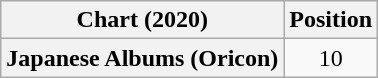<table class="wikitable sortable plainrowheaders" style="text-align:center">
<tr>
<th scope="col">Chart (2020)</th>
<th scope="col">Position</th>
</tr>
<tr>
<th scope="row">Japanese Albums (Oricon)</th>
<td>10</td>
</tr>
</table>
